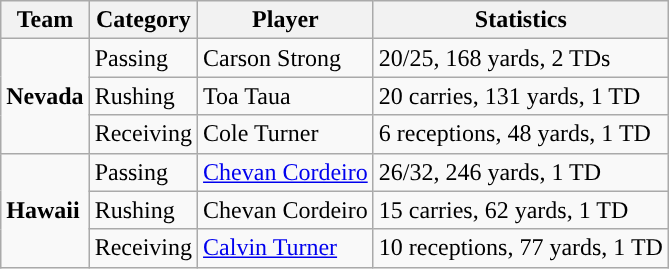<table class="wikitable" style="float: left;">
<tr>
<th>Team</th>
<th>Category</th>
<th>Player</th>
<th>Statistics</th>
</tr>
<tr>
<td rowspan=3><strong>Nevada</strong></td>
<td>Passing</td>
<td>Carson Strong</td>
<td>20/25, 168 yards, 2 TDs</td>
</tr>
<tr>
<td>Rushing</td>
<td>Toa Taua</td>
<td>20 carries, 131 yards, 1 TD</td>
</tr>
<tr>
<td>Receiving</td>
<td>Cole Turner</td>
<td>6 receptions, 48 yards, 1 TD</td>
</tr>
<tr>
<td rowspan=3><strong>Hawaii</strong></td>
<td>Passing</td>
<td><a href='#'>Chevan Cordeiro</a></td>
<td>26/32, 246 yards, 1 TD</td>
</tr>
<tr>
<td>Rushing</td>
<td>Chevan Cordeiro</td>
<td>15 carries, 62 yards, 1 TD</td>
</tr>
<tr>
<td>Receiving</td>
<td><a href='#'>Calvin Turner</a></td>
<td>10 receptions, 77 yards, 1 TD</td>
</tr>
</table>
